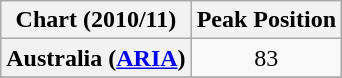<table class="wikitable plainrowheaders" style="text-align:center">
<tr>
<th scope="col">Chart (2010/11)</th>
<th scope="col">Peak Position</th>
</tr>
<tr>
<th scope="row">Australia (<a href='#'>ARIA</a>) </th>
<td>83</td>
</tr>
<tr>
</tr>
</table>
